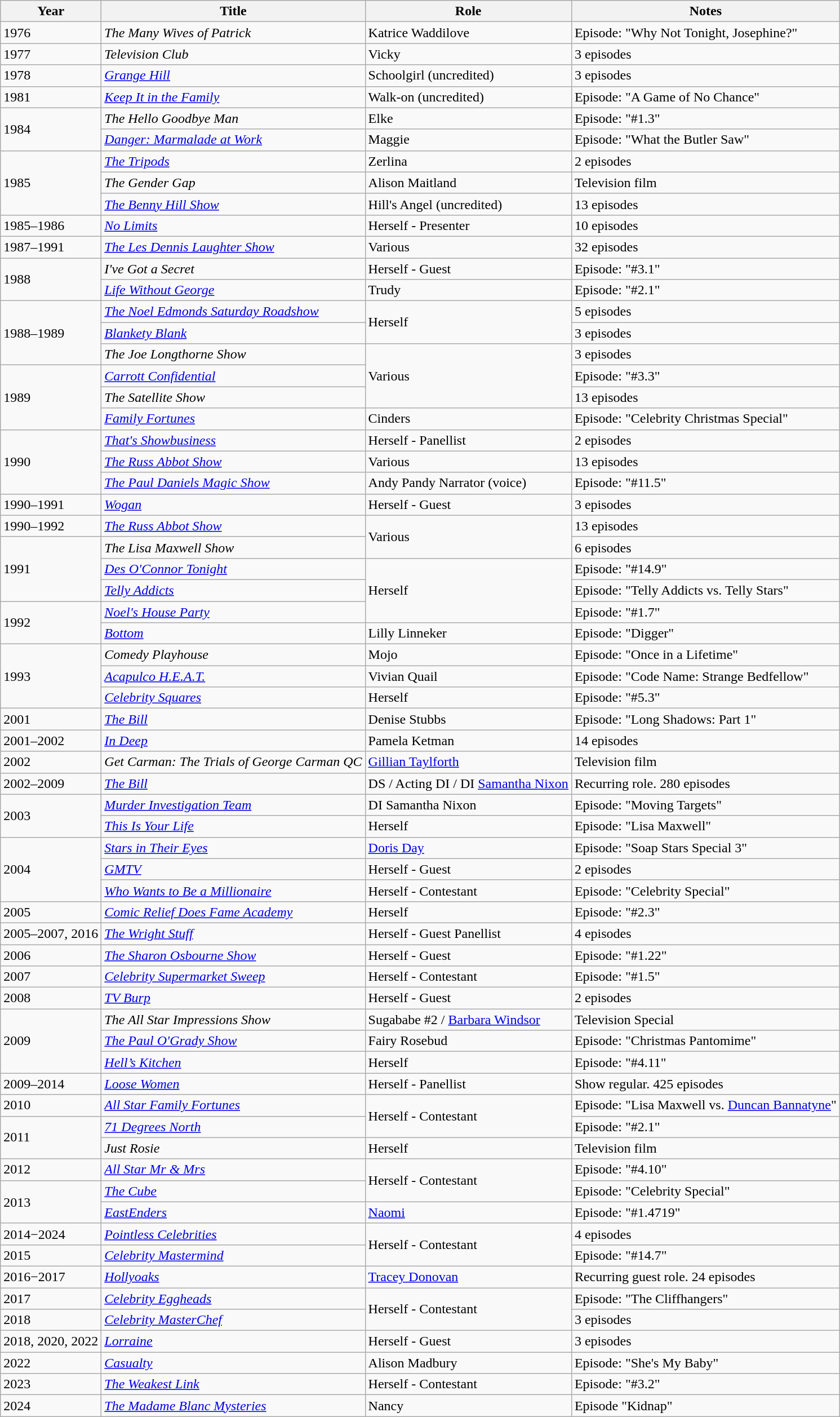<table class="wikitable sortable">
<tr>
<th>Year</th>
<th>Title</th>
<th>Role</th>
<th>Notes</th>
</tr>
<tr>
<td>1976</td>
<td><em>The Many Wives of Patrick</em></td>
<td>Katrice Waddilove</td>
<td>Episode: "Why Not Tonight, Josephine?"</td>
</tr>
<tr>
<td>1977</td>
<td><em>Television Club</em></td>
<td>Vicky</td>
<td>3 episodes</td>
</tr>
<tr>
<td>1978</td>
<td><em><a href='#'>Grange Hill</a></em></td>
<td>Schoolgirl (uncredited)</td>
<td>3 episodes</td>
</tr>
<tr>
<td>1981</td>
<td><em><a href='#'>Keep It in the Family</a></em></td>
<td>Walk-on (uncredited)</td>
<td>Episode: "A Game of No Chance"</td>
</tr>
<tr>
<td rowspan=2>1984</td>
<td><em>The Hello Goodbye Man</em></td>
<td>Elke</td>
<td>Episode: "#1.3"</td>
</tr>
<tr>
<td><em><a href='#'>Danger: Marmalade at Work</a></em></td>
<td>Maggie</td>
<td>Episode: "What the Butler Saw"</td>
</tr>
<tr>
<td rowspan=3>1985</td>
<td><em><a href='#'>The Tripods</a></em></td>
<td>Zerlina</td>
<td>2 episodes</td>
</tr>
<tr>
<td><em>The Gender Gap</em></td>
<td>Alison Maitland</td>
<td>Television film</td>
</tr>
<tr>
<td><em><a href='#'>The Benny Hill Show</a></em></td>
<td>Hill's Angel (uncredited)</td>
<td>13 episodes</td>
</tr>
<tr>
<td>1985–1986</td>
<td><em><a href='#'>No Limits</a></em></td>
<td>Herself - Presenter</td>
<td>10 episodes</td>
</tr>
<tr>
<td>1987–1991</td>
<td><em><a href='#'>The Les Dennis Laughter Show</a></em></td>
<td>Various</td>
<td>32 episodes</td>
</tr>
<tr>
<td rowspan=2>1988</td>
<td><em>I've Got a Secret</em></td>
<td>Herself - Guest</td>
<td>Episode: "#3.1"</td>
</tr>
<tr>
<td><em><a href='#'>Life Without George</a></em></td>
<td>Trudy</td>
<td>Episode: "#2.1"</td>
</tr>
<tr>
<td rowspan=3>1988–1989</td>
<td><em><a href='#'>The Noel Edmonds Saturday Roadshow</a></em></td>
<td rowspan=2>Herself</td>
<td>5 episodes</td>
</tr>
<tr>
<td><em><a href='#'>Blankety Blank</a></em></td>
<td>3 episodes</td>
</tr>
<tr>
<td><em>The Joe Longthorne Show</em></td>
<td rowspan=3>Various</td>
<td>3 episodes</td>
</tr>
<tr>
<td rowspan=3>1989</td>
<td><em><a href='#'>Carrott Confidential</a></em></td>
<td>Episode: "#3.3"</td>
</tr>
<tr>
<td><em>The Satellite Show</em></td>
<td>13 episodes</td>
</tr>
<tr>
<td><em><a href='#'>Family Fortunes</a></em></td>
<td>Cinders</td>
<td>Episode: "Celebrity Christmas Special"</td>
</tr>
<tr>
<td rowspan=3>1990</td>
<td><em><a href='#'>That's Showbusiness</a></em></td>
<td>Herself - Panellist</td>
<td>2 episodes</td>
</tr>
<tr>
<td><em><a href='#'>The Russ Abbot Show</a></em></td>
<td>Various</td>
<td>13 episodes</td>
</tr>
<tr>
<td><em><a href='#'>The Paul Daniels Magic Show</a></em></td>
<td>Andy Pandy Narrator (voice)</td>
<td>Episode: "#11.5"</td>
</tr>
<tr>
<td>1990–1991</td>
<td><em><a href='#'>Wogan</a></em></td>
<td>Herself - Guest</td>
<td>3 episodes</td>
</tr>
<tr>
<td>1990–1992</td>
<td><em><a href='#'>The Russ Abbot Show</a></em></td>
<td rowspan=2>Various</td>
<td>13 episodes</td>
</tr>
<tr>
<td rowspan=3>1991</td>
<td><em>The Lisa Maxwell Show</em></td>
<td>6 episodes</td>
</tr>
<tr>
<td><em><a href='#'>Des O'Connor Tonight</a></em></td>
<td rowspan=3>Herself</td>
<td>Episode: "#14.9"</td>
</tr>
<tr>
<td><em><a href='#'>Telly Addicts</a></em></td>
<td>Episode: "Telly Addicts vs. Telly Stars"</td>
</tr>
<tr>
<td rowspan=2>1992</td>
<td><em><a href='#'>Noel's House Party</a></em></td>
<td>Episode: "#1.7"</td>
</tr>
<tr>
<td><em><a href='#'>Bottom</a></em></td>
<td>Lilly Linneker</td>
<td>Episode: "Digger"</td>
</tr>
<tr>
<td rowspan=3>1993</td>
<td><em>Comedy Playhouse</em></td>
<td>Mojo</td>
<td>Episode: "Once in a Lifetime"</td>
</tr>
<tr>
<td><em><a href='#'>Acapulco H.E.A.T.</a></em></td>
<td>Vivian Quail</td>
<td>Episode: "Code Name: Strange Bedfellow"</td>
</tr>
<tr>
<td><em><a href='#'>Celebrity Squares</a></em></td>
<td>Herself</td>
<td>Episode: "#5.3"</td>
</tr>
<tr>
<td>2001</td>
<td><em><a href='#'>The Bill</a></em></td>
<td>Denise Stubbs</td>
<td>Episode: "Long Shadows: Part 1"</td>
</tr>
<tr>
<td>2001–2002</td>
<td><em><a href='#'>In Deep</a></em></td>
<td>Pamela Ketman</td>
<td>14 episodes</td>
</tr>
<tr>
<td>2002</td>
<td><em>Get Carman: The Trials of George Carman QC</em></td>
<td><a href='#'>Gillian Taylforth</a></td>
<td>Television film</td>
</tr>
<tr>
<td>2002–2009</td>
<td><em><a href='#'>The Bill</a></em></td>
<td>DS / Acting DI / DI <a href='#'>Samantha Nixon</a></td>
<td>Recurring role. 280 episodes</td>
</tr>
<tr>
<td rowspan=2>2003</td>
<td><em><a href='#'>Murder Investigation Team</a></em></td>
<td>DI Samantha Nixon</td>
<td>Episode: "Moving Targets"</td>
</tr>
<tr>
<td><em><a href='#'>This Is Your Life</a></em></td>
<td>Herself</td>
<td>Episode: "Lisa Maxwell"</td>
</tr>
<tr>
<td rowspan=3>2004</td>
<td><em><a href='#'>Stars in Their Eyes</a></em></td>
<td><a href='#'>Doris Day</a></td>
<td>Episode: "Soap Stars Special 3"</td>
</tr>
<tr>
<td><em><a href='#'>GMTV</a></em></td>
<td>Herself - Guest</td>
<td>2 episodes</td>
</tr>
<tr>
<td><em><a href='#'>Who Wants to Be a Millionaire</a></em></td>
<td>Herself - Contestant</td>
<td>Episode: "Celebrity Special"</td>
</tr>
<tr>
<td>2005</td>
<td><em><a href='#'>Comic Relief Does Fame Academy</a></em></td>
<td>Herself</td>
<td>Episode: "#2.3"</td>
</tr>
<tr>
<td>2005–2007, 2016</td>
<td><em><a href='#'>The Wright Stuff</a></em></td>
<td>Herself - Guest Panellist</td>
<td>4 episodes</td>
</tr>
<tr>
<td>2006</td>
<td><em><a href='#'>The Sharon Osbourne Show</a></em></td>
<td>Herself - Guest</td>
<td>Episode: "#1.22"</td>
</tr>
<tr>
<td>2007</td>
<td><em><a href='#'>Celebrity Supermarket Sweep</a></em></td>
<td>Herself - Contestant</td>
<td>Episode: "#1.5"</td>
</tr>
<tr>
<td>2008</td>
<td><em><a href='#'>TV Burp</a></em></td>
<td>Herself - Guest</td>
<td>2 episodes</td>
</tr>
<tr>
<td rowspan=3>2009</td>
<td><em>The All Star Impressions Show</em></td>
<td>Sugababe #2 / <a href='#'>Barbara Windsor</a></td>
<td>Television Special</td>
</tr>
<tr>
<td><em><a href='#'>The Paul O'Grady Show</a></em></td>
<td>Fairy Rosebud</td>
<td>Episode: "Christmas Pantomime"</td>
</tr>
<tr>
<td><em><a href='#'>Hell’s Kitchen</a></em></td>
<td>Herself</td>
<td>Episode: "#4.11"</td>
</tr>
<tr>
<td>2009–2014</td>
<td><em><a href='#'>Loose Women</a></em></td>
<td>Herself - Panellist</td>
<td>Show regular. 425 episodes</td>
</tr>
<tr>
<td>2010</td>
<td><em><a href='#'>All Star Family Fortunes</a></em></td>
<td rowspan=2>Herself - Contestant</td>
<td>Episode: "Lisa Maxwell vs. <a href='#'>Duncan Bannatyne</a>"</td>
</tr>
<tr>
<td rowspan=2>2011</td>
<td><em><a href='#'>71 Degrees North</a></em></td>
<td>Episode: "#2.1"</td>
</tr>
<tr>
<td><em>Just Rosie</em></td>
<td>Herself</td>
<td>Television film</td>
</tr>
<tr>
<td>2012</td>
<td><em><a href='#'>All Star Mr & Mrs</a></em></td>
<td rowspan=2>Herself - Contestant</td>
<td>Episode: "#4.10"</td>
</tr>
<tr>
<td rowspan=2>2013</td>
<td><em><a href='#'>The Cube</a></em></td>
<td>Episode: "Celebrity Special"</td>
</tr>
<tr>
<td><em><a href='#'>EastEnders</a></em></td>
<td><a href='#'>Naomi</a></td>
<td>Episode: "#1.4719"</td>
</tr>
<tr>
<td>2014−2024</td>
<td><em><a href='#'>Pointless Celebrities</a></em></td>
<td rowspan=2>Herself - Contestant</td>
<td>4 episodes</td>
</tr>
<tr>
<td>2015</td>
<td><em><a href='#'>Celebrity Mastermind</a></em></td>
<td>Episode: "#14.7"</td>
</tr>
<tr>
<td>2016−2017</td>
<td><em><a href='#'>Hollyoaks</a></em></td>
<td><a href='#'>Tracey Donovan</a></td>
<td>Recurring guest role. 24 episodes</td>
</tr>
<tr>
<td>2017</td>
<td><em><a href='#'>Celebrity Eggheads</a></em></td>
<td rowspan=2>Herself - Contestant</td>
<td>Episode: "The Cliffhangers"</td>
</tr>
<tr>
<td>2018</td>
<td><em><a href='#'>Celebrity MasterChef</a></em></td>
<td>3 episodes</td>
</tr>
<tr>
<td>2018, 2020, 2022</td>
<td><em><a href='#'>Lorraine</a></em></td>
<td>Herself - Guest</td>
<td>3 episodes</td>
</tr>
<tr>
<td>2022</td>
<td><em><a href='#'>Casualty</a></em></td>
<td>Alison Madbury</td>
<td>Episode: "She's My Baby"</td>
</tr>
<tr>
<td>2023</td>
<td><em><a href='#'>The Weakest Link</a></em></td>
<td>Herself - Contestant</td>
<td>Episode: "#3.2"</td>
</tr>
<tr>
<td>2024</td>
<td><em><a href='#'>The Madame Blanc Mysteries</a></em></td>
<td>Nancy</td>
<td>Episode "Kidnap"</td>
</tr>
</table>
